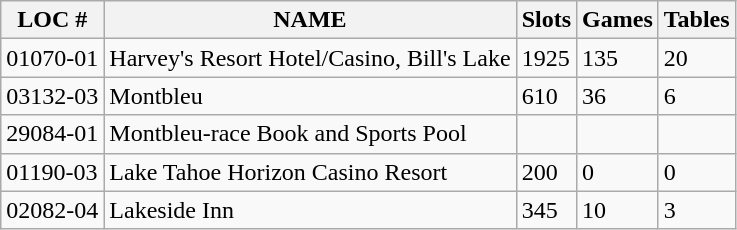<table class="wikitable">
<tr>
<th>LOC #</th>
<th>NAME</th>
<th>Slots</th>
<th>Games</th>
<th>Tables</th>
</tr>
<tr>
<td>01070-01</td>
<td>Harvey's Resort Hotel/Casino, Bill's Lake</td>
<td>1925</td>
<td>135</td>
<td>20</td>
</tr>
<tr>
<td>03132-03</td>
<td>Montbleu</td>
<td>610</td>
<td>36</td>
<td>6</td>
</tr>
<tr>
<td>29084-01</td>
<td>Montbleu-race Book and Sports Pool</td>
<td></td>
<td></td>
<td></td>
</tr>
<tr>
<td>01190-03</td>
<td>Lake Tahoe Horizon Casino Resort</td>
<td>200</td>
<td>0</td>
<td>0</td>
</tr>
<tr>
<td>02082-04</td>
<td>Lakeside Inn</td>
<td>345</td>
<td>10</td>
<td>3</td>
</tr>
</table>
